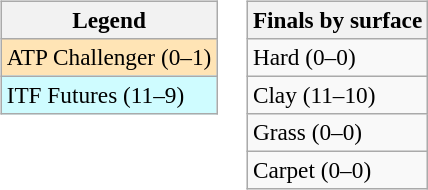<table>
<tr valign=top>
<td><br><table class=wikitable style=font-size:97%>
<tr>
<th>Legend</th>
</tr>
<tr bgcolor=moccasin>
<td>ATP Challenger (0–1)</td>
</tr>
<tr bgcolor=cffcff>
<td>ITF Futures (11–9)</td>
</tr>
</table>
</td>
<td><br><table class=wikitable style=font-size:97%>
<tr>
<th>Finals by surface</th>
</tr>
<tr>
<td>Hard (0–0)</td>
</tr>
<tr>
<td>Clay (11–10)</td>
</tr>
<tr>
<td>Grass (0–0)</td>
</tr>
<tr>
<td>Carpet (0–0)</td>
</tr>
</table>
</td>
</tr>
</table>
